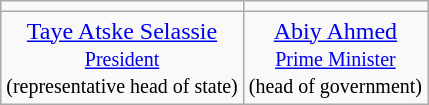<table class="wikitable floatright">
<tr>
<td style="text-align:left;"></td>
<td style="text-align:left;"></td>
</tr>
<tr>
<td style="text-align:center;"><a href='#'>Taye Atske Selassie</a><br><small><a href='#'>President</a><br>(representative head of state)</small></td>
<td style="text-align:center;"><a href='#'>Abiy Ahmed</a><br><small><a href='#'>Prime Minister</a><br>(head of government)</small></td>
</tr>
</table>
